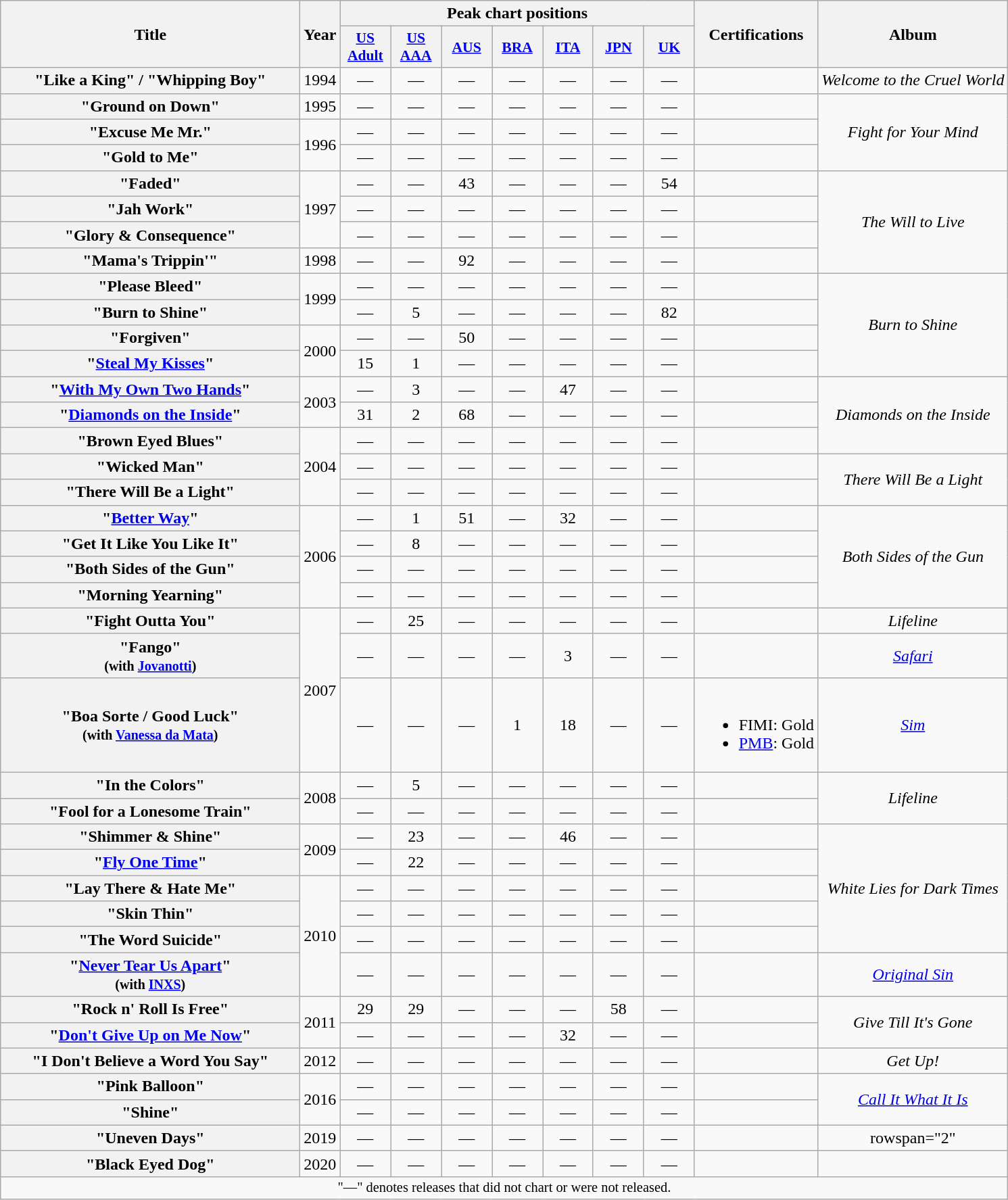<table class="wikitable plainrowheaders" style="text-align:center;">
<tr>
<th scope="col" rowspan="2" style="width:18em;">Title</th>
<th scope="col" rowspan="2">Year</th>
<th scope="col" colspan="7">Peak chart positions</th>
<th scope="col" rowspan="2">Certifications</th>
<th scope="col" rowspan="2">Album</th>
</tr>
<tr>
<th scope="col" style="width:3em;font-size:90%;"><a href='#'>US<br>Adult</a><br></th>
<th scope="col" style="width:3em;font-size:90%;"><a href='#'>US<br> AAA</a><br></th>
<th scope="col" style="width:3em;font-size:90%;"><a href='#'>AUS</a><br></th>
<th scope="col" style="width:3em;font-size:90%;"><a href='#'>BRA</a></th>
<th scope="col" style="width:3em;font-size:90%;"><a href='#'>ITA</a><br></th>
<th scope="col" style="width:3em;font-size:90%;"><a href='#'>JPN</a><br></th>
<th scope="col" style="width:3em;font-size:90%;"><a href='#'>UK</a><br></th>
</tr>
<tr>
<th scope="row">"Like a King" / "Whipping Boy"</th>
<td>1994</td>
<td>—</td>
<td>—</td>
<td>—</td>
<td>—</td>
<td>—</td>
<td>—</td>
<td>—</td>
<td></td>
<td><em>Welcome to the Cruel World</em></td>
</tr>
<tr>
<th scope="row">"Ground on Down"</th>
<td>1995</td>
<td>—</td>
<td>—</td>
<td>—</td>
<td>—</td>
<td>—</td>
<td>—</td>
<td>—</td>
<td></td>
<td rowspan="3"><em>Fight for Your Mind</em></td>
</tr>
<tr>
<th scope="row">"Excuse Me Mr."</th>
<td rowspan="2">1996</td>
<td>—</td>
<td>—</td>
<td>—</td>
<td>—</td>
<td>—</td>
<td>—</td>
<td>—</td>
<td></td>
</tr>
<tr>
<th scope="row">"Gold to Me"</th>
<td>—</td>
<td>—</td>
<td>—</td>
<td>—</td>
<td>—</td>
<td>—</td>
<td>—</td>
<td></td>
</tr>
<tr>
<th scope="row">"Faded"</th>
<td rowspan="3">1997</td>
<td>—</td>
<td>—</td>
<td>43</td>
<td>—</td>
<td>—</td>
<td>—</td>
<td>54</td>
<td></td>
<td rowspan="4"><em>The Will to Live</em></td>
</tr>
<tr>
<th scope="row">"Jah Work"</th>
<td>—</td>
<td>—</td>
<td>—</td>
<td>—</td>
<td>—</td>
<td>—</td>
<td>—</td>
<td></td>
</tr>
<tr>
<th scope="row">"Glory & Consequence"</th>
<td>—</td>
<td>—</td>
<td>—</td>
<td>—</td>
<td>—</td>
<td>—</td>
<td>—</td>
<td></td>
</tr>
<tr>
<th scope="row">"Mama's Trippin'"</th>
<td>1998</td>
<td>—</td>
<td>—</td>
<td>92</td>
<td>—</td>
<td>—</td>
<td>—</td>
<td>—</td>
<td></td>
</tr>
<tr>
<th scope="row">"Please Bleed"</th>
<td rowspan="2">1999</td>
<td>—</td>
<td>—</td>
<td>—</td>
<td>—</td>
<td>—</td>
<td>—</td>
<td>—</td>
<td></td>
<td rowspan="4"><em>Burn to Shine</em></td>
</tr>
<tr>
<th scope="row">"Burn to Shine"</th>
<td>—</td>
<td>5</td>
<td>—</td>
<td>—</td>
<td>—</td>
<td>—</td>
<td>82</td>
<td></td>
</tr>
<tr>
<th scope="row">"Forgiven"</th>
<td rowspan="2">2000</td>
<td>—</td>
<td>—</td>
<td>50</td>
<td>—</td>
<td>—</td>
<td>—</td>
<td>—</td>
<td></td>
</tr>
<tr>
<th scope="row">"<a href='#'>Steal My Kisses</a>"</th>
<td>15</td>
<td>1</td>
<td>—</td>
<td>—</td>
<td>—</td>
<td>—</td>
<td>—</td>
<td></td>
</tr>
<tr>
<th scope="row">"<a href='#'>With My Own Two Hands</a>"</th>
<td rowspan="2">2003</td>
<td>—</td>
<td>3</td>
<td>—</td>
<td>—</td>
<td>47</td>
<td>—</td>
<td>—</td>
<td></td>
<td rowspan="3"><em>Diamonds on the Inside</em></td>
</tr>
<tr>
<th scope="row">"<a href='#'>Diamonds on the Inside</a>"</th>
<td>31</td>
<td>2</td>
<td>68</td>
<td>—</td>
<td>—</td>
<td>—</td>
<td>—</td>
<td></td>
</tr>
<tr>
<th scope="row">"Brown Eyed Blues"</th>
<td rowspan="3">2004</td>
<td>—</td>
<td>—</td>
<td>—</td>
<td>—</td>
<td>—</td>
<td>—</td>
<td>—</td>
<td></td>
</tr>
<tr>
<th scope="row">"Wicked Man"</th>
<td>—</td>
<td>—</td>
<td>—</td>
<td>—</td>
<td>—</td>
<td>—</td>
<td>—</td>
<td></td>
<td rowspan="2"><em>There Will Be a Light</em></td>
</tr>
<tr>
<th scope="row">"There Will Be a Light"</th>
<td>—</td>
<td>—</td>
<td>—</td>
<td>—</td>
<td>—</td>
<td>—</td>
<td>—</td>
<td></td>
</tr>
<tr>
<th scope="row">"<a href='#'>Better Way</a>"</th>
<td rowspan="4">2006</td>
<td>—</td>
<td>1</td>
<td>51</td>
<td>—</td>
<td>32</td>
<td>—</td>
<td>—</td>
<td></td>
<td rowspan="4"><em>Both Sides of the Gun</em></td>
</tr>
<tr>
<th scope="row">"Get It Like You Like It"</th>
<td>—</td>
<td>8</td>
<td>—</td>
<td>—</td>
<td>—</td>
<td>—</td>
<td>—</td>
<td></td>
</tr>
<tr>
<th scope="row">"Both Sides of the Gun"</th>
<td>—</td>
<td>—</td>
<td>—</td>
<td>—</td>
<td>—</td>
<td>—</td>
<td>—</td>
<td></td>
</tr>
<tr>
<th scope="row">"Morning Yearning"</th>
<td>—</td>
<td>—</td>
<td>—</td>
<td>—</td>
<td>—</td>
<td>—</td>
<td>—</td>
<td></td>
</tr>
<tr>
<th scope="row">"Fight Outta You"</th>
<td rowspan="3">2007</td>
<td>—</td>
<td>25</td>
<td>—</td>
<td>—</td>
<td>—</td>
<td>—</td>
<td>—</td>
<td></td>
<td><em>Lifeline</em></td>
</tr>
<tr>
<th scope="row">"Fango"<br><small>(with <a href='#'>Jovanotti</a>)</small></th>
<td>—</td>
<td>—</td>
<td>—</td>
<td>—</td>
<td>3</td>
<td>—</td>
<td>—</td>
<td></td>
<td><em><a href='#'>Safari</a></em></td>
</tr>
<tr>
<th scope="row">"Boa Sorte / Good Luck"<br><small>(with <a href='#'>Vanessa da Mata</a>)</small></th>
<td>—</td>
<td>—</td>
<td>—</td>
<td>1</td>
<td>18</td>
<td>—</td>
<td>—</td>
<td><br><ul><li>FIMI: Gold</li><li><a href='#'>PMB</a>: Gold</li></ul></td>
<td><em><a href='#'>Sim</a></em></td>
</tr>
<tr>
<th scope="row">"In the Colors"</th>
<td rowspan="2">2008</td>
<td>—</td>
<td>5</td>
<td>—</td>
<td>—</td>
<td>—</td>
<td>—</td>
<td>—</td>
<td></td>
<td rowspan="2"><em>Lifeline</em></td>
</tr>
<tr>
<th scope="row">"Fool for a Lonesome Train"</th>
<td>—</td>
<td>—</td>
<td>—</td>
<td>—</td>
<td>—</td>
<td>—</td>
<td>—</td>
<td></td>
</tr>
<tr>
<th scope="row">"Shimmer & Shine"</th>
<td rowspan="2">2009</td>
<td>—</td>
<td>23</td>
<td>—</td>
<td>—</td>
<td>46</td>
<td>—</td>
<td>—</td>
<td></td>
<td rowspan="5"><em>White Lies for Dark Times</em></td>
</tr>
<tr>
<th scope="row">"<a href='#'>Fly One Time</a>"</th>
<td>—</td>
<td>22</td>
<td>—</td>
<td>—</td>
<td>—</td>
<td>—</td>
<td>—</td>
<td></td>
</tr>
<tr>
<th scope="row">"Lay There & Hate Me"</th>
<td rowspan="4">2010</td>
<td>—</td>
<td>—</td>
<td>—</td>
<td>—</td>
<td>—</td>
<td>—</td>
<td>—</td>
<td></td>
</tr>
<tr>
<th scope="row">"Skin Thin"</th>
<td>—</td>
<td>—</td>
<td>—</td>
<td>—</td>
<td>—</td>
<td>—</td>
<td>—</td>
<td></td>
</tr>
<tr>
<th scope="row">"The Word Suicide"</th>
<td>—</td>
<td>—</td>
<td>—</td>
<td>—</td>
<td>—</td>
<td>—</td>
<td>—</td>
<td></td>
</tr>
<tr>
<th scope="row">"<a href='#'>Never Tear Us Apart</a>"<br><small>(with <a href='#'>INXS</a>)</small></th>
<td>—</td>
<td>—</td>
<td>—</td>
<td>—</td>
<td>—</td>
<td>—</td>
<td>—</td>
<td></td>
<td><em><a href='#'>Original Sin</a></em></td>
</tr>
<tr>
<th scope="row">"Rock n' Roll Is Free"</th>
<td rowspan="2">2011</td>
<td>29</td>
<td>29</td>
<td>—</td>
<td>—</td>
<td>—</td>
<td>58</td>
<td>—</td>
<td></td>
<td rowspan="2"><em>Give Till It's Gone</em></td>
</tr>
<tr>
<th scope="row">"<a href='#'>Don't Give Up on Me Now</a>"</th>
<td>—</td>
<td>—</td>
<td>—</td>
<td>—</td>
<td>32</td>
<td>—</td>
<td>—</td>
<td></td>
</tr>
<tr>
<th scope="row">"I Don't Believe a Word You Say"</th>
<td>2012</td>
<td>—</td>
<td>—</td>
<td>—</td>
<td>—</td>
<td>—</td>
<td>—</td>
<td>—</td>
<td></td>
<td><em>Get Up!</em></td>
</tr>
<tr>
<th scope="row">"Pink Balloon"</th>
<td rowspan="2">2016</td>
<td>—</td>
<td>—</td>
<td>—</td>
<td>—</td>
<td>—</td>
<td>—</td>
<td>—</td>
<td></td>
<td rowspan="2"><em><a href='#'>Call It What It Is</a></em></td>
</tr>
<tr>
<th scope="row">"Shine"</th>
<td>—</td>
<td>—</td>
<td>—</td>
<td>—</td>
<td>—</td>
<td>—</td>
<td>—</td>
<td></td>
</tr>
<tr>
<th scope="row">"Uneven Days"</th>
<td>2019</td>
<td>—</td>
<td>—</td>
<td>—</td>
<td>—</td>
<td>—</td>
<td>—</td>
<td>—</td>
<td></td>
<td>rowspan="2" </td>
</tr>
<tr>
<th scope="row">"Black Eyed Dog"</th>
<td>2020</td>
<td>—</td>
<td>—</td>
<td>—</td>
<td>—</td>
<td>—</td>
<td>—</td>
<td>—</td>
<td></td>
</tr>
<tr>
<td colspan="11" style="text-align:center; font-size:85%">"—" denotes releases that did not chart or were not released.</td>
</tr>
</table>
